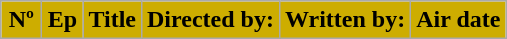<table class=wikitable style="background:#FFFFFF">
<tr>
<th style="background:#CDAD00; width:20px">Nº</th>
<th style="background:#CDAD00; width:20px">Ep</th>
<th style="background:#CDAD00">Title</th>
<th style="background:#CDAD00">Directed by:</th>
<th style="background:#CDAD00">Written by:</th>
<th style="background:#CDAD00">Air date<br>











</th>
</tr>
</table>
